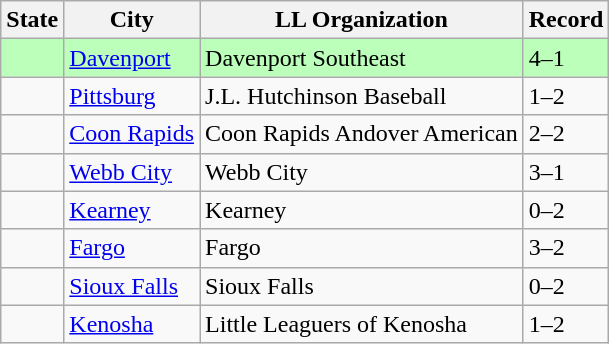<table class="wikitable">
<tr>
<th>State</th>
<th>City</th>
<th>LL Organization</th>
<th>Record</th>
</tr>
<tr bgcolor="bbffbb">
<td><strong></strong></td>
<td><a href='#'>Davenport</a></td>
<td>Davenport Southeast</td>
<td>4–1</td>
</tr>
<tr>
<td><strong></strong></td>
<td><a href='#'>Pittsburg</a></td>
<td>J.L. Hutchinson Baseball</td>
<td>1–2</td>
</tr>
<tr>
<td><strong></strong></td>
<td><a href='#'>Coon Rapids</a></td>
<td>Coon Rapids Andover American</td>
<td>2–2</td>
</tr>
<tr>
<td><strong></strong></td>
<td><a href='#'>Webb City</a></td>
<td>Webb City</td>
<td>3–1</td>
</tr>
<tr>
<td><strong></strong></td>
<td><a href='#'>Kearney</a></td>
<td>Kearney</td>
<td>0–2</td>
</tr>
<tr>
<td><strong></strong></td>
<td><a href='#'>Fargo</a></td>
<td>Fargo</td>
<td>3–2</td>
</tr>
<tr>
<td><strong></strong></td>
<td><a href='#'>Sioux Falls</a></td>
<td>Sioux Falls</td>
<td>0–2</td>
</tr>
<tr>
<td><strong></strong></td>
<td><a href='#'>Kenosha</a></td>
<td>Little Leaguers of Kenosha</td>
<td>1–2</td>
</tr>
</table>
